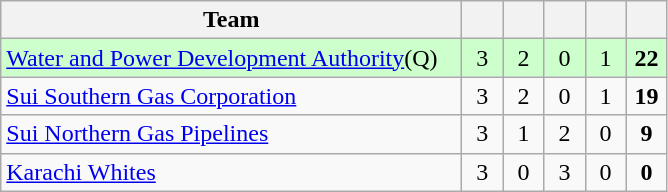<table class="wikitable" style="text-align:center">
<tr>
<th style="width:300px">Team</th>
<th width="20"></th>
<th width="20"></th>
<th width="20"></th>
<th width="20"></th>
<th width="20"></th>
</tr>
<tr style="background:#cfc">
<td style="text-align:left"><a href='#'>Water and Power Development Authority</a>(Q)</td>
<td>3</td>
<td>2</td>
<td>0</td>
<td>1</td>
<td><strong>22</strong></td>
</tr>
<tr>
<td style="text-align:left"><a href='#'>Sui Southern Gas Corporation</a></td>
<td>3</td>
<td>2</td>
<td>0</td>
<td>1</td>
<td><strong>19</strong></td>
</tr>
<tr>
<td style="text-align:left"><a href='#'>Sui Northern Gas Pipelines</a></td>
<td>3</td>
<td>1</td>
<td>2</td>
<td>0</td>
<td><strong>9</strong></td>
</tr>
<tr>
<td style="text-align:left"><a href='#'>Karachi Whites</a></td>
<td>3</td>
<td>0</td>
<td>3</td>
<td>0</td>
<td><strong>0</strong></td>
</tr>
</table>
